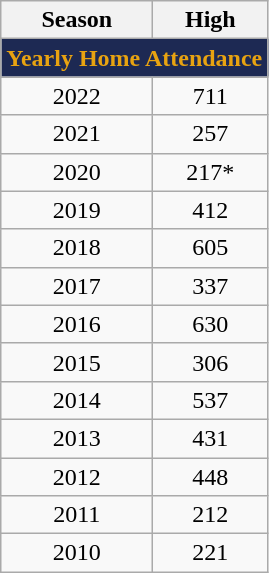<table class="wikitable" style="text-align:center;">
<tr>
<th>Season</th>
<th>High</th>
</tr>
<tr>
<th colspan=3 style="background:#1D2953; color:#E8A311;">Yearly Home Attendance</th>
</tr>
<tr>
<td>2022</td>
<td>711</td>
</tr>
<tr>
<td>2021</td>
<td>257</td>
</tr>
<tr>
<td>2020</td>
<td>217*</td>
</tr>
<tr>
<td>2019</td>
<td>412</td>
</tr>
<tr>
<td>2018</td>
<td>605</td>
</tr>
<tr>
<td>2017</td>
<td>337</td>
</tr>
<tr>
<td>2016</td>
<td>630</td>
</tr>
<tr>
<td>2015</td>
<td>306</td>
</tr>
<tr>
<td>2014</td>
<td>537</td>
</tr>
<tr>
<td>2013</td>
<td>431</td>
</tr>
<tr>
<td>2012</td>
<td>448</td>
</tr>
<tr>
<td>2011</td>
<td>212</td>
</tr>
<tr>
<td>2010</td>
<td>221</td>
</tr>
</table>
